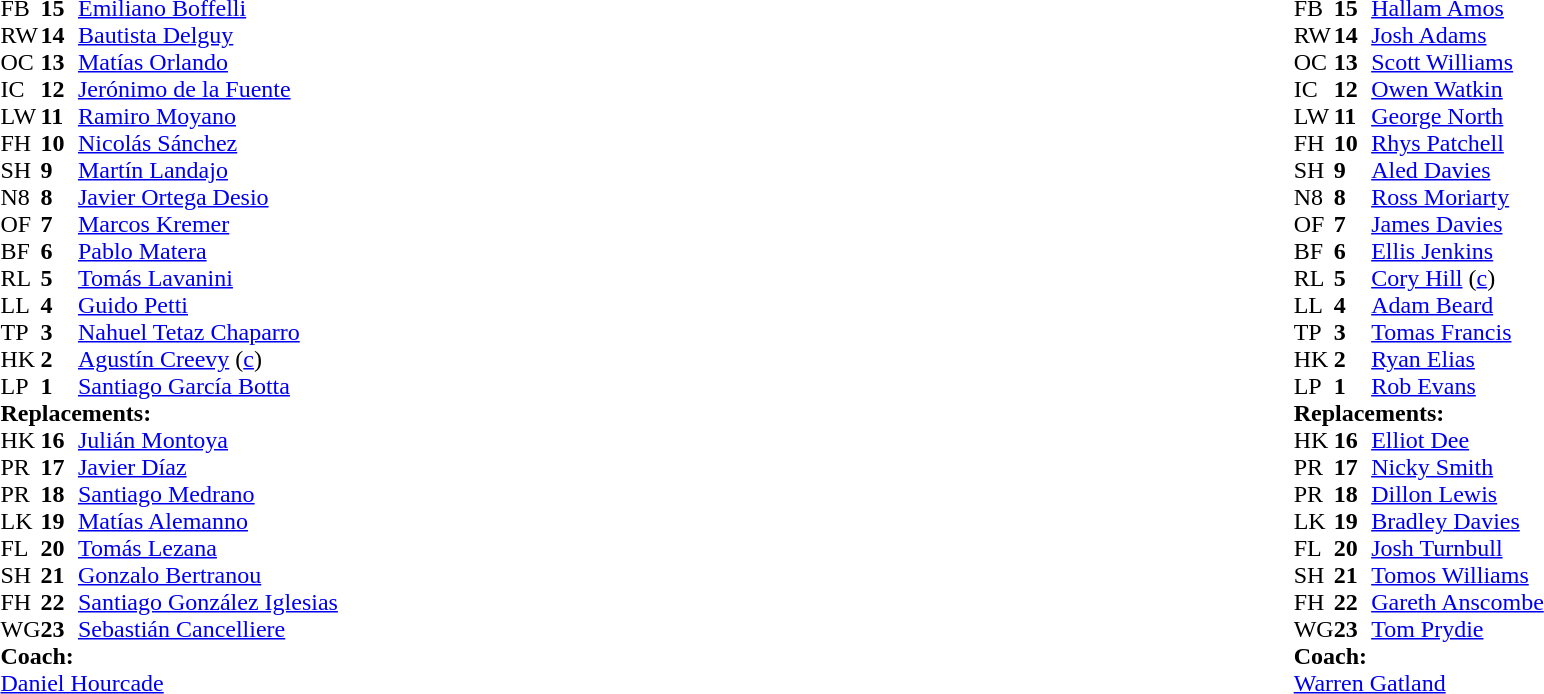<table style="width:100%;">
<tr>
<td style="vertical-align:top; width:50%;"><br><table style="font-size: 100%" cellspacing="0" cellpadding="0">
<tr>
<th width="25"></th>
<th width="25"></th>
</tr>
<tr>
<td>FB</td>
<td><strong>15</strong></td>
<td><a href='#'>Emiliano Boffelli</a></td>
</tr>
<tr>
<td>RW</td>
<td><strong>14</strong></td>
<td><a href='#'>Bautista Delguy</a></td>
</tr>
<tr>
<td>OC</td>
<td><strong>13</strong></td>
<td><a href='#'>Matías Orlando</a></td>
</tr>
<tr>
<td>IC</td>
<td><strong>12</strong></td>
<td><a href='#'>Jerónimo de la Fuente</a></td>
<td></td>
<td></td>
</tr>
<tr>
<td>LW</td>
<td><strong>11</strong></td>
<td><a href='#'>Ramiro Moyano</a></td>
<td></td>
<td></td>
</tr>
<tr>
<td>FH</td>
<td><strong>10</strong></td>
<td><a href='#'>Nicolás Sánchez</a></td>
</tr>
<tr>
<td>SH</td>
<td><strong>9</strong></td>
<td><a href='#'>Martín Landajo</a></td>
<td></td>
<td></td>
</tr>
<tr>
<td>N8</td>
<td><strong>8</strong></td>
<td><a href='#'>Javier Ortega Desio</a></td>
</tr>
<tr>
<td>OF</td>
<td><strong>7</strong></td>
<td><a href='#'>Marcos Kremer</a></td>
</tr>
<tr>
<td>BF</td>
<td><strong>6</strong></td>
<td><a href='#'>Pablo Matera</a></td>
<td></td>
<td></td>
</tr>
<tr>
<td>RL</td>
<td><strong>5</strong></td>
<td><a href='#'>Tomás Lavanini</a></td>
<td></td>
<td></td>
</tr>
<tr>
<td>LL</td>
<td><strong>4</strong></td>
<td><a href='#'>Guido Petti</a></td>
</tr>
<tr>
<td>TP</td>
<td><strong>3</strong></td>
<td><a href='#'>Nahuel Tetaz Chaparro</a></td>
<td></td>
<td></td>
</tr>
<tr>
<td>HK</td>
<td><strong>2</strong></td>
<td><a href='#'>Agustín Creevy</a> (<a href='#'>c</a>)</td>
<td></td>
<td></td>
</tr>
<tr>
<td>LP</td>
<td><strong>1</strong></td>
<td><a href='#'>Santiago García Botta</a></td>
<td></td>
<td></td>
</tr>
<tr>
<td colspan="3"><strong>Replacements:</strong></td>
</tr>
<tr>
<td>HK</td>
<td><strong>16</strong></td>
<td><a href='#'>Julián Montoya</a></td>
<td></td>
<td></td>
</tr>
<tr>
<td>PR</td>
<td><strong>17</strong></td>
<td><a href='#'>Javier Díaz</a></td>
<td></td>
<td></td>
</tr>
<tr>
<td>PR</td>
<td><strong>18</strong></td>
<td><a href='#'>Santiago Medrano</a></td>
<td></td>
<td></td>
</tr>
<tr>
<td>LK</td>
<td><strong>19</strong></td>
<td><a href='#'>Matías Alemanno</a></td>
<td></td>
<td></td>
</tr>
<tr>
<td>FL</td>
<td><strong>20</strong></td>
<td><a href='#'>Tomás Lezana</a></td>
<td></td>
<td></td>
</tr>
<tr>
<td>SH</td>
<td><strong>21</strong></td>
<td><a href='#'>Gonzalo Bertranou</a></td>
<td></td>
<td></td>
</tr>
<tr>
<td>FH</td>
<td><strong>22</strong></td>
<td><a href='#'>Santiago González Iglesias</a></td>
<td></td>
<td></td>
</tr>
<tr>
<td>WG</td>
<td><strong>23</strong></td>
<td><a href='#'>Sebastián Cancelliere</a></td>
<td></td>
<td></td>
</tr>
<tr>
<td colspan="3"><strong>Coach:</strong></td>
</tr>
<tr>
<td colspan="4"> <a href='#'>Daniel Hourcade</a></td>
</tr>
</table>
</td>
<td style="vertical-align:top"></td>
<td style="vertical-align:top; width:50%;"><br><table cellspacing="0" cellpadding="0" style="font-size:100%; margin:auto;">
<tr>
<th width="25"></th>
<th width="25"></th>
</tr>
<tr>
<td>FB</td>
<td><strong>15</strong></td>
<td><a href='#'>Hallam Amos</a></td>
<td></td>
<td></td>
</tr>
<tr>
<td>RW</td>
<td><strong>14</strong></td>
<td><a href='#'>Josh Adams</a></td>
</tr>
<tr>
<td>OC</td>
<td><strong>13</strong></td>
<td><a href='#'>Scott Williams</a></td>
</tr>
<tr>
<td>IC</td>
<td><strong>12</strong></td>
<td><a href='#'>Owen Watkin</a></td>
</tr>
<tr>
<td>LW</td>
<td><strong>11</strong></td>
<td><a href='#'>George North</a></td>
</tr>
<tr>
<td>FH</td>
<td><strong>10</strong></td>
<td><a href='#'>Rhys Patchell</a></td>
<td></td>
<td></td>
</tr>
<tr>
<td>SH</td>
<td><strong>9</strong></td>
<td><a href='#'>Aled Davies</a></td>
<td></td>
<td></td>
</tr>
<tr>
<td>N8</td>
<td><strong>8</strong></td>
<td><a href='#'>Ross Moriarty</a></td>
<td></td>
</tr>
<tr>
<td>OF</td>
<td><strong>7</strong></td>
<td><a href='#'>James Davies</a></td>
<td></td>
<td></td>
</tr>
<tr>
<td>BF</td>
<td><strong>6</strong></td>
<td><a href='#'>Ellis Jenkins</a></td>
</tr>
<tr>
<td>RL</td>
<td><strong>5</strong></td>
<td><a href='#'>Cory Hill</a> (<a href='#'>c</a>)</td>
</tr>
<tr>
<td>LL</td>
<td><strong>4</strong></td>
<td><a href='#'>Adam Beard</a></td>
<td></td>
<td></td>
</tr>
<tr>
<td>TP</td>
<td><strong>3</strong></td>
<td><a href='#'>Tomas Francis</a></td>
<td></td>
<td></td>
</tr>
<tr>
<td>HK</td>
<td><strong>2</strong></td>
<td><a href='#'>Ryan Elias</a></td>
<td></td>
<td></td>
</tr>
<tr>
<td>LP</td>
<td><strong>1</strong></td>
<td><a href='#'>Rob Evans</a></td>
<td></td>
<td></td>
</tr>
<tr>
<td colspan=3><strong>Replacements:</strong></td>
</tr>
<tr>
<td>HK</td>
<td><strong>16</strong></td>
<td><a href='#'>Elliot Dee</a></td>
<td></td>
<td></td>
</tr>
<tr>
<td>PR</td>
<td><strong>17</strong></td>
<td><a href='#'>Nicky Smith</a></td>
<td></td>
<td></td>
</tr>
<tr>
<td>PR</td>
<td><strong>18</strong></td>
<td><a href='#'>Dillon Lewis</a></td>
<td></td>
<td></td>
</tr>
<tr>
<td>LK</td>
<td><strong>19</strong></td>
<td><a href='#'>Bradley Davies</a></td>
<td></td>
<td></td>
</tr>
<tr>
<td>FL</td>
<td><strong>20</strong></td>
<td><a href='#'>Josh Turnbull</a></td>
<td></td>
<td></td>
</tr>
<tr>
<td>SH</td>
<td><strong>21</strong></td>
<td><a href='#'>Tomos Williams</a></td>
<td></td>
<td></td>
</tr>
<tr>
<td>FH</td>
<td><strong>22</strong></td>
<td><a href='#'>Gareth Anscombe</a></td>
<td></td>
<td></td>
</tr>
<tr>
<td>WG</td>
<td><strong>23</strong></td>
<td><a href='#'>Tom Prydie</a></td>
<td></td>
<td></td>
</tr>
<tr>
<td colspan=3><strong>Coach:</strong></td>
</tr>
<tr>
<td colspan="4"> <a href='#'>Warren Gatland</a></td>
</tr>
</table>
</td>
</tr>
</table>
